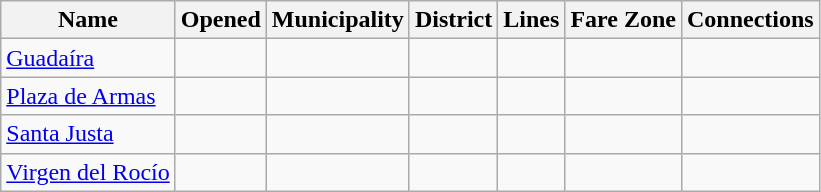<table class="wikitable sortable">
<tr>
<th>Name</th>
<th>Opened</th>
<th>Municipality</th>
<th>District</th>
<th>Lines</th>
<th>Fare Zone</th>
<th>Connections</th>
</tr>
<tr>
<td><a href='#'>Guadaíra</a></td>
<td></td>
<td></td>
<td></td>
<td></td>
<td></td>
<td></td>
</tr>
<tr>
<td><a href='#'>Plaza de Armas</a></td>
<td></td>
<td></td>
<td></td>
<td></td>
<td></td>
<td></td>
</tr>
<tr>
<td><a href='#'>Santa Justa</a></td>
<td></td>
<td></td>
<td></td>
<td></td>
<td></td>
<td></td>
</tr>
<tr>
<td><a href='#'>Virgen del Rocío</a></td>
<td></td>
<td></td>
<td></td>
<td></td>
<td></td>
<td></td>
</tr>
</table>
